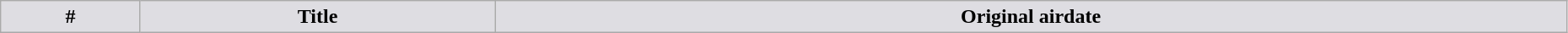<table class="wikitable plainrowheaders" style="width:98%;">
<tr>
<th style="background-color: #DEDDE2;">#</th>
<th ! style="background-color: #DEDDE2;">Title</th>
<th ! style="background-color: #DEDDE2;">Original airdate<br>

</th>
</tr>
</table>
